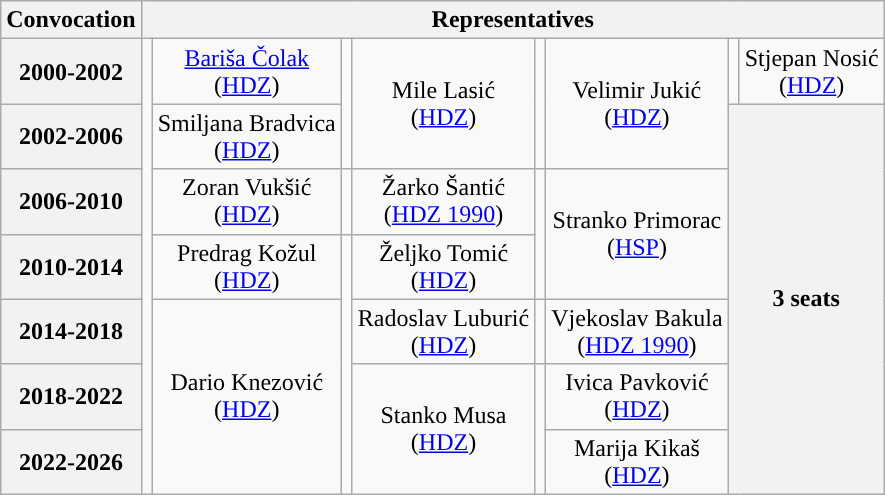<table class="wikitable" style="text-align:center">
<tr>
<th>Convocation</th>
<th colspan=12>Representatives</th>
</tr>
<tr>
<th>2000-2002</th>
<td rowspan=7; style="background-color: "></td>
<td rowspan=1><a href='#'>Bariša Čolak</a><br>(<a href='#'>HDZ</a>)</td>
<td rowspan=2; style="background-color: "></td>
<td rowspan=2>Mile Lasić<br>(<a href='#'>HDZ</a>)</td>
<td rowspan=2; style="background-color: "></td>
<td rowspan=2>Velimir Jukić<br>(<a href='#'>HDZ</a>)</td>
<td rowspan=1; style="background-color: "></td>
<td rowspan=1>Stjepan Nosić<br>(<a href='#'>HDZ</a>)</td>
</tr>
<tr>
<th>2002-2006</th>
<td rowspan=1>Smiljana Bradvica<br>(<a href='#'>HDZ</a>)</td>
<th colspan=2; rowspan=6>3 seats</th>
</tr>
<tr>
<th>2006-2010</th>
<td rowspan=1>Zoran Vukšić<br>(<a href='#'>HDZ</a>)</td>
<td rowspan=1; style="background-color: "></td>
<td rowspan=1>Žarko Šantić<br>(<a href='#'>HDZ 1990</a>)</td>
<td rowspan=2; style="background-color: "></td>
<td rowspan=2>Stranko Primorac<br>(<a href='#'>HSP</a>)</td>
</tr>
<tr>
<th>2010-2014</th>
<td rowspan=1>Predrag Kožul<br>(<a href='#'>HDZ</a>)</td>
<td rowspan=4; style="background-color: "></td>
<td rowspan=1>Željko Tomić<br>(<a href='#'>HDZ</a>)</td>
</tr>
<tr>
<th>2014-2018</th>
<td rowspan=3>Dario Knezović<br>(<a href='#'>HDZ</a>)</td>
<td rowspan=1>Radoslav Luburić<br>(<a href='#'>HDZ</a>)</td>
<td rowspan=1; style="background-color: "></td>
<td rowspan=1>Vjekoslav Bakula<br>(<a href='#'>HDZ 1990</a>)</td>
</tr>
<tr>
<th>2018-2022</th>
<td rowspan=2>Stanko Musa<br>(<a href='#'>HDZ</a>)</td>
<td rowspan=2; style="background-color: "></td>
<td rowspan=1>Ivica Pavković<br>(<a href='#'>HDZ</a>)</td>
</tr>
<tr>
<th>2022-2026</th>
<td rowspan=1>Marija Kikaš<br>(<a href='#'>HDZ</a>)</td>
</tr>
</table>
